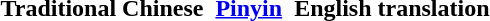<table cellpadding="3">
<tr>
<th>Traditional Chinese</th>
<th><a href='#'>Pinyin</a></th>
<th>English translation</th>
</tr>
<tr style="vertical-align:top">
<td><br></td>
<td><br></td>
<td><br></td>
</tr>
</table>
